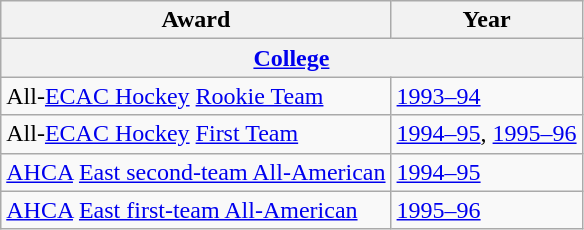<table class="wikitable">
<tr>
<th>Award</th>
<th>Year</th>
</tr>
<tr>
<th colspan="3"><a href='#'>College</a></th>
</tr>
<tr>
<td>All-<a href='#'>ECAC Hockey</a> <a href='#'>Rookie Team</a></td>
<td><a href='#'>1993–94</a></td>
</tr>
<tr>
<td>All-<a href='#'>ECAC Hockey</a> <a href='#'>First Team</a></td>
<td><a href='#'>1994–95</a>, <a href='#'>1995–96</a></td>
</tr>
<tr>
<td><a href='#'>AHCA</a> <a href='#'>East second-team All-American</a></td>
<td><a href='#'>1994–95</a></td>
</tr>
<tr>
<td><a href='#'>AHCA</a> <a href='#'>East first-team All-American</a></td>
<td><a href='#'>1995–96</a></td>
</tr>
</table>
